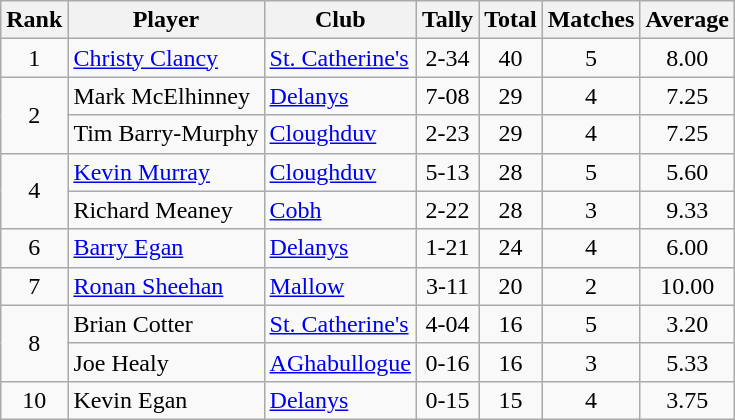<table class="wikitable">
<tr>
<th>Rank</th>
<th>Player</th>
<th>Club</th>
<th>Tally</th>
<th>Total</th>
<th>Matches</th>
<th>Average</th>
</tr>
<tr>
<td rowspan=1 align=center>1</td>
<td><a href='#'>Christy Clancy</a></td>
<td><a href='#'>St. Catherine's</a></td>
<td align=center>2-34</td>
<td align=center>40</td>
<td align=center>5</td>
<td align=center>8.00</td>
</tr>
<tr>
<td rowspan=2 align=center>2</td>
<td>Mark McElhinney</td>
<td><a href='#'>Delanys</a></td>
<td align=center>7-08</td>
<td align=center>29</td>
<td align=center>4</td>
<td align=center>7.25</td>
</tr>
<tr>
<td>Tim Barry-Murphy</td>
<td><a href='#'>Cloughduv</a></td>
<td align=center>2-23</td>
<td align=center>29</td>
<td align=center>4</td>
<td align=center>7.25</td>
</tr>
<tr>
<td rowspan=2 align=center>4</td>
<td><a href='#'>Kevin Murray</a></td>
<td><a href='#'>Cloughduv</a></td>
<td align=center>5-13</td>
<td align=center>28</td>
<td align=center>5</td>
<td align=center>5.60</td>
</tr>
<tr>
<td>Richard Meaney</td>
<td><a href='#'>Cobh</a></td>
<td align=center>2-22</td>
<td align=center>28</td>
<td align=center>3</td>
<td align=center>9.33</td>
</tr>
<tr>
<td rowspan=1 align=center>6</td>
<td><a href='#'>Barry Egan</a></td>
<td><a href='#'>Delanys</a></td>
<td align=center>1-21</td>
<td align=center>24</td>
<td align=center>4</td>
<td align=center>6.00</td>
</tr>
<tr>
<td rowspan=1 align=center>7</td>
<td><a href='#'>Ronan Sheehan</a></td>
<td><a href='#'>Mallow</a></td>
<td align=center>3-11</td>
<td align=center>20</td>
<td align=center>2</td>
<td align=center>10.00</td>
</tr>
<tr>
<td rowspan=2 align=center>8</td>
<td>Brian Cotter</td>
<td><a href='#'>St. Catherine's</a></td>
<td align=center>4-04</td>
<td align=center>16</td>
<td align=center>5</td>
<td align=center>3.20</td>
</tr>
<tr>
<td>Joe Healy</td>
<td><a href='#'>AGhabullogue</a></td>
<td align=center>0-16</td>
<td align=center>16</td>
<td align=center>3</td>
<td align=center>5.33</td>
</tr>
<tr>
<td rowspan=1 align=center>10</td>
<td>Kevin Egan</td>
<td><a href='#'>Delanys</a></td>
<td align=center>0-15</td>
<td align=center>15</td>
<td align=center>4</td>
<td align=center>3.75</td>
</tr>
</table>
